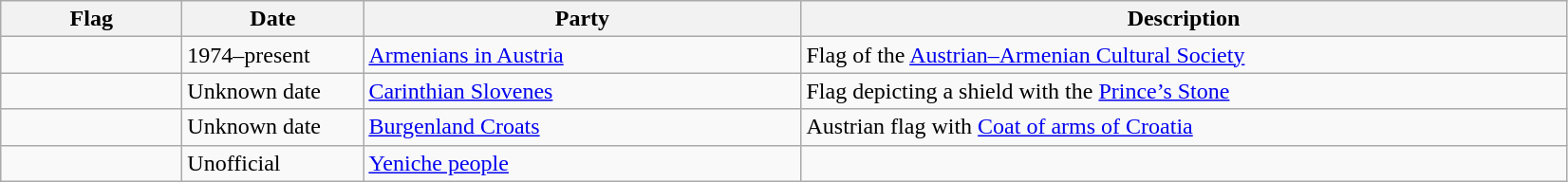<table class="wikitable">
<tr>
<th scope="col" style="width:120px;">Flag</th>
<th scope="col" style="width:120px;">Date</th>
<th scope="col" style="width:300px;">Party</th>
<th scope="col" style="width:530px;">Description</th>
</tr>
<tr>
<td></td>
<td>1974–present</td>
<td><a href='#'>Armenians in Austria</a></td>
<td>Flag of the <a href='#'>Austrian–Armenian Cultural Society</a></td>
</tr>
<tr>
<td></td>
<td>Unknown date</td>
<td><a href='#'>Carinthian Slovenes</a></td>
<td>Flag depicting a shield with the <a href='#'>Prince’s Stone</a></td>
</tr>
<tr>
<td></td>
<td>Unknown date</td>
<td><a href='#'>Burgenland Croats</a></td>
<td>Austrian flag with <a href='#'>Coat of arms of Croatia</a></td>
</tr>
<tr>
<td></td>
<td>Unofficial</td>
<td><a href='#'>Yeniche people</a></td>
<td></td>
</tr>
</table>
